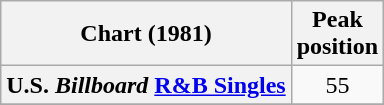<table class="wikitable plainrowheaders" style="text-align:center">
<tr>
<th>Chart (1981)</th>
<th>Peak<br>position</th>
</tr>
<tr>
<th scope="row">U.S. <em>Billboard</em> <a href='#'>R&B Singles</a></th>
<td>55</td>
</tr>
<tr>
</tr>
</table>
